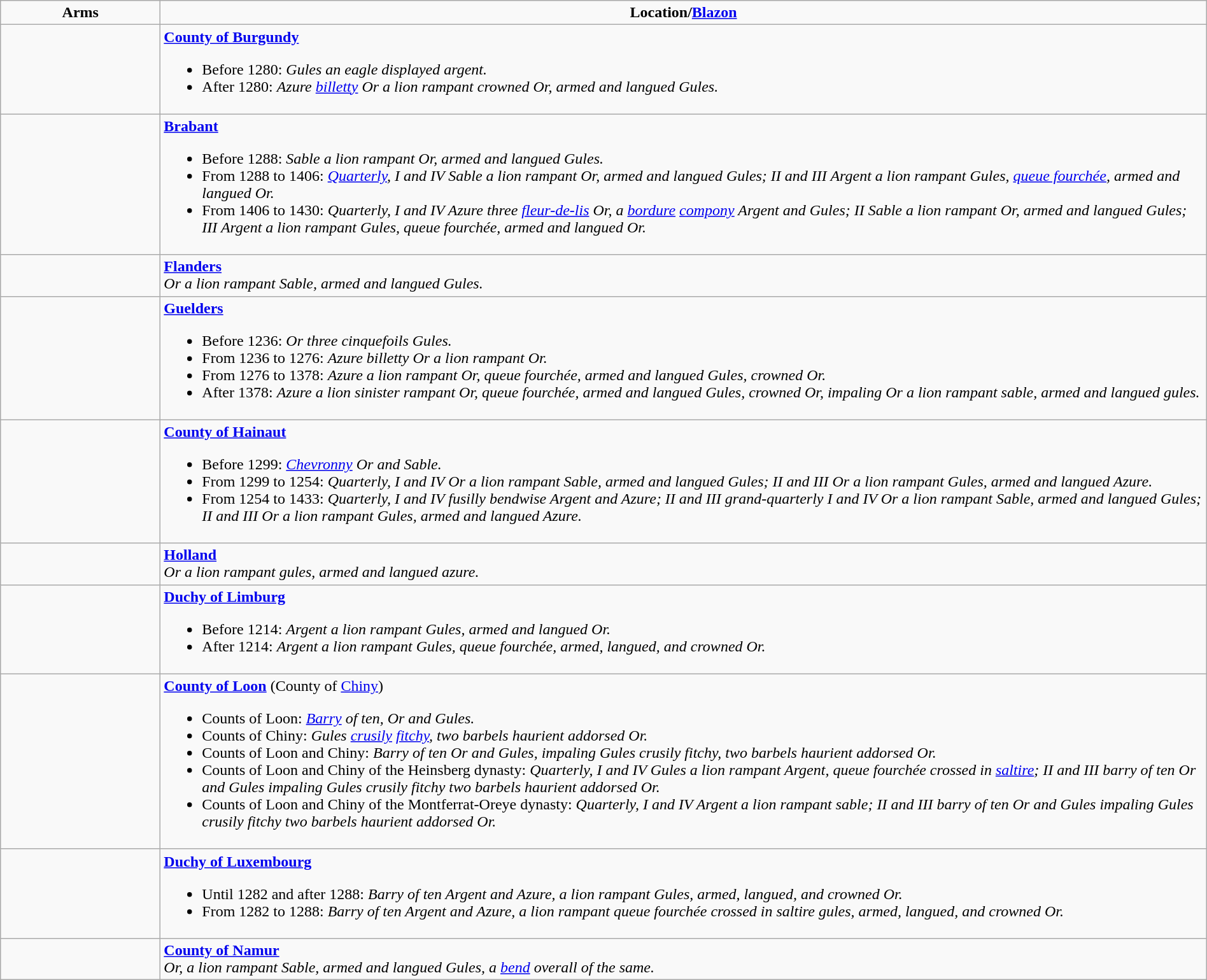<table class=wikitable width=100%>
<tr valign=top  align=center>
<td width="160"><strong>Arms</strong></td>
<td><strong>Location/<a href='#'>Blazon</a></strong></td>
</tr>
<tr valign=top>
<td align=center> </td>
<td><strong><a href='#'>County of Burgundy</a></strong><br><ul><li>Before 1280: <em>Gules an eagle displayed argent.</em></li><li>After 1280: <em>Azure <a href='#'>billetty</a> Or a lion rampant crowned Or, armed and langued Gules.</em></li></ul></td>
</tr>
<tr valign=top>
<td align=center><br></td>
<td><strong><a href='#'>Brabant</a></strong><br><ul><li>Before 1288: <em>Sable a lion rampant Or, armed and langued Gules.</em></li><li>From 1288 to 1406: <em><a href='#'>Quarterly</a>, I and IV Sable a lion rampant Or, armed and langued Gules; II and III Argent a lion rampant Gules, <a href='#'>queue fourchée</a>, armed and langued Or.</em></li><li>From 1406 to 1430: <em>Quarterly, I and IV Azure three <a href='#'>fleur-de-lis</a> Or, a <a href='#'>bordure</a> <a href='#'>compony</a> Argent and Gules; II Sable a lion rampant Or, armed and langued Gules; III Argent a lion rampant Gules, queue fourchée, armed and langued Or.</em></li></ul></td>
</tr>
<tr valign=top>
<td align=center></td>
<td><strong><a href='#'>Flanders</a></strong><br><em>Or a lion rampant Sable, armed and langued Gules.</em></td>
</tr>
<tr valign=top>
<td align=center>  <br> </td>
<td><strong><a href='#'>Guelders</a></strong><br><ul><li>Before 1236: <em>Or three cinquefoils Gules.</em></li><li>From 1236 to 1276: <em>Azure billetty Or a lion rampant Or.</em></li><li>From 1276 to 1378: <em>Azure a lion rampant Or, queue fourchée, armed and langued Gules, crowned Or.</em></li><li>After 1378: <em>Azure a lion sinister rampant Or, queue fourchée, armed and langued Gules, crowned Or, impaling Or a lion rampant sable, armed and langued gules.</em></li></ul></td>
</tr>
<tr valign=top>
<td align=center>  <br></td>
<td><strong><a href='#'>County of Hainaut</a></strong><br><ul><li>Before 1299: <em><a href='#'>Chevronny</a> Or and Sable.</em></li><li>From 1299 to 1254: <em>Quarterly, I and IV Or a lion rampant Sable, armed and langued Gules; II and III Or a lion rampant Gules, armed and langued Azure.</em></li><li>From 1254 to 1433: <em>Quarterly, I and IV fusilly bendwise Argent and Azure; II and III grand-quarterly I and IV Or a lion rampant Sable, armed and langued Gules; II and III Or a lion rampant Gules, armed and langued Azure.</em></li></ul></td>
</tr>
<tr valign=top>
<td align=center></td>
<td><strong><a href='#'>Holland</a></strong><br><em>Or a lion rampant gules, armed and langued azure.</em></td>
</tr>
<tr valign=top>
<td align=center> </td>
<td><strong><a href='#'>Duchy of Limburg</a></strong><br><ul><li>Before 1214: <em>Argent a lion rampant Gules, armed and langued Or.</em></li><li>After 1214: <em>Argent a lion rampant Gules, queue fourchée, armed, langued, and crowned Or.</em></li></ul></td>
</tr>
<tr valign=top>
<td align=center> <br> <br></td>
<td><strong><a href='#'>County of Loon</a></strong> (County of <a href='#'>Chiny</a>)<br><ul><li>Counts of Loon: <em><a href='#'>Barry</a> of ten, Or and Gules.</em></li><li>Counts of Chiny: <em>Gules <a href='#'>crusily</a> <a href='#'>fitchy</a>, two barbels haurient addorsed Or.</em></li><li>Counts of Loon and Chiny: <em>Barry of ten Or and Gules, impaling Gules crusily fitchy, two barbels haurient addorsed Or.</em></li><li>Counts of Loon and Chiny of the Heinsberg dynasty: <em>Quarterly, I and IV Gules a lion rampant Argent, queue fourchée crossed in <a href='#'>saltire</a>; II and III barry of ten Or and Gules impaling Gules crusily fitchy two barbels haurient addorsed Or.</em></li><li>Counts of Loon and Chiny of the Montferrat-Oreye dynasty: <em>Quarterly, I and IV Argent a lion rampant sable; II and III barry of ten Or and Gules impaling Gules crusily fitchy two barbels haurient addorsed Or.</em></li></ul></td>
</tr>
<tr valign=top>
<td align=center></td>
<td><strong><a href='#'>Duchy of Luxembourg</a></strong><br><ul><li>Until 1282 and after 1288: <em>Barry of ten Argent and Azure, a lion rampant Gules, armed, langued, and crowned Or.</em></li><li>From 1282 to 1288: <em>Barry of ten Argent and Azure, a lion rampant queue fourchée crossed in saltire gules, armed, langued, and crowned Or.</em></li></ul></td>
</tr>
<tr valign=top>
<td align=center></td>
<td><strong><a href='#'>County of Namur</a></strong><br><em>Or, a lion rampant Sable, armed and langued Gules, a <a href='#'>bend</a> overall of the same.</em></td>
</tr>
</table>
